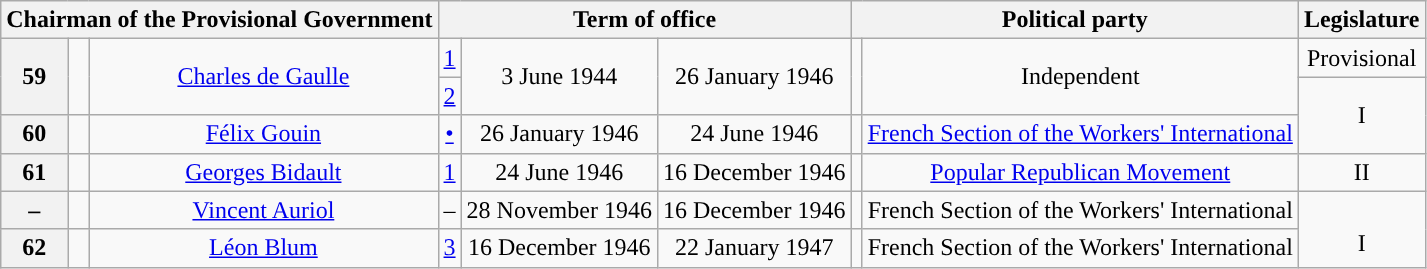<table class="wikitable" style="text-align:center">
<tr>
<th colspan=3>Chairman of the Provisional Government<br></th>
<th colspan=3>Term of office</th>
<th colspan=2>Political party<br></th>
<th>Legislature<br></th>
</tr>
<tr>
<th rowspan=2>59</th>
<td rowspan=2></td>
<td rowspan=2><a href='#'>Charles de Gaulle</a><br></td>
<td><a href='#'>1</a></td>
<td rowspan=2>3 June 1944</td>
<td rowspan=2>26 January 1946</td>
<td rowspan=2 style="background:"></td>
<td rowspan=2>Independent</td>
<td>Provisional</td>
</tr>
<tr>
<td><a href='#'>2</a></td>
<td rowspan=2>I<br></td>
</tr>
<tr>
<th>60</th>
<td></td>
<td><a href='#'>Félix Gouin</a><br></td>
<td><a href='#'>•</a></td>
<td>26 January 1946</td>
<td>24 June 1946</td>
<td style="background:"></td>
<td><a href='#'>French Section of the Workers' International</a><br></td>
</tr>
<tr>
<th>61</th>
<td></td>
<td><a href='#'>Georges Bidault</a><br></td>
<td><a href='#'>1</a></td>
<td>24 June 1946</td>
<td>16 December 1946</td>
<td style="background:"></td>
<td><a href='#'>Popular Republican Movement</a><br></td>
<td>II<br></td>
</tr>
<tr>
<th>–</th>
<td></td>
<td><a href='#'>Vincent Auriol</a><br></td>
<td>–</td>
<td>28 November 1946</td>
<td>16 December 1946</td>
<td style="background:"></td>
<td>French Section of the Workers' International<br></td>
<td rowspan=2><strong><em></em></strong><br>I<br></td>
</tr>
<tr>
<th>62</th>
<td></td>
<td><a href='#'>Léon Blum</a><br></td>
<td><a href='#'>3</a></td>
<td>16 December 1946</td>
<td>22 January 1947</td>
<td style="background:"></td>
<td>French Section of the Workers' International<br></td>
</tr>
</table>
